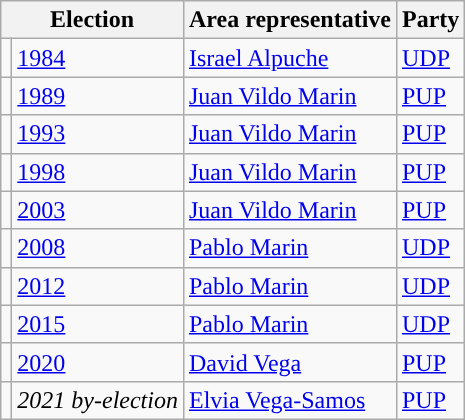<table class="wikitable">
<tr>
<th colspan="2">Election</th>
<th>Area representative</th>
<th>Party</th>
</tr>
<tr>
<td style="background-color: "></td>
<td><a href='#'>1984</a></td>
<td><a href='#'>Israel Alpuche</a></td>
<td><a href='#'>UDP</a></td>
</tr>
<tr>
<td style="background-color: "></td>
<td><a href='#'>1989</a></td>
<td><a href='#'>Juan Vildo Marin</a></td>
<td><a href='#'>PUP</a></td>
</tr>
<tr>
<td style="background-color: "></td>
<td><a href='#'>1993</a></td>
<td><a href='#'>Juan Vildo Marin</a></td>
<td><a href='#'>PUP</a></td>
</tr>
<tr>
<td style="background-color: "></td>
<td><a href='#'>1998</a></td>
<td><a href='#'>Juan Vildo Marin</a></td>
<td><a href='#'>PUP</a></td>
</tr>
<tr>
<td style="background-color: "></td>
<td><a href='#'>2003</a></td>
<td><a href='#'>Juan Vildo Marin</a></td>
<td><a href='#'>PUP</a></td>
</tr>
<tr>
<td style="background-color: "></td>
<td><a href='#'>2008</a></td>
<td><a href='#'>Pablo Marin</a></td>
<td><a href='#'>UDP</a></td>
</tr>
<tr>
<td style="background-color: "></td>
<td><a href='#'>2012</a></td>
<td><a href='#'>Pablo Marin</a></td>
<td><a href='#'>UDP</a></td>
</tr>
<tr>
<td style="background-color: "></td>
<td><a href='#'>2015</a></td>
<td><a href='#'>Pablo Marin</a></td>
<td><a href='#'>UDP</a></td>
</tr>
<tr>
<td style="background-color: "></td>
<td><a href='#'>2020</a></td>
<td><a href='#'>David Vega</a></td>
<td><a href='#'>PUP</a></td>
</tr>
<tr>
<td style="background-color: "></td>
<td><em>2021 by-election</em></td>
<td><a href='#'>Elvia Vega-Samos</a></td>
<td><a href='#'>PUP</a></td>
</tr>
</table>
